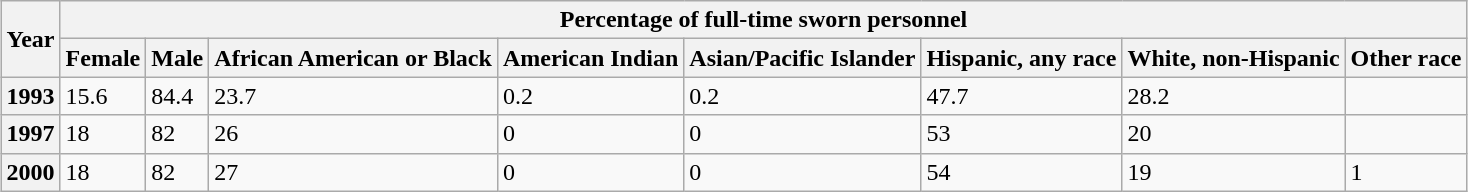<table class="wikitable" style="margin: 0 auto 0 auto;">
<tr>
<th rowspan=2>Year</th>
<th colspan=8>Percentage of full-time sworn personnel</th>
</tr>
<tr>
<th>Female</th>
<th>Male</th>
<th>African American or Black</th>
<th>American Indian</th>
<th>Asian/Pacific Islander</th>
<th>Hispanic, any race</th>
<th>White, non-Hispanic</th>
<th>Other race</th>
</tr>
<tr>
<th>1993</th>
<td>15.6</td>
<td>84.4</td>
<td>23.7</td>
<td>0.2</td>
<td>0.2</td>
<td>47.7</td>
<td>28.2</td>
<td></td>
</tr>
<tr>
<th>1997</th>
<td>18</td>
<td>82</td>
<td>26</td>
<td>0</td>
<td>0</td>
<td>53</td>
<td>20</td>
<td></td>
</tr>
<tr>
<th>2000</th>
<td>18</td>
<td>82</td>
<td>27</td>
<td>0</td>
<td>0</td>
<td>54</td>
<td>19</td>
<td>1</td>
</tr>
</table>
